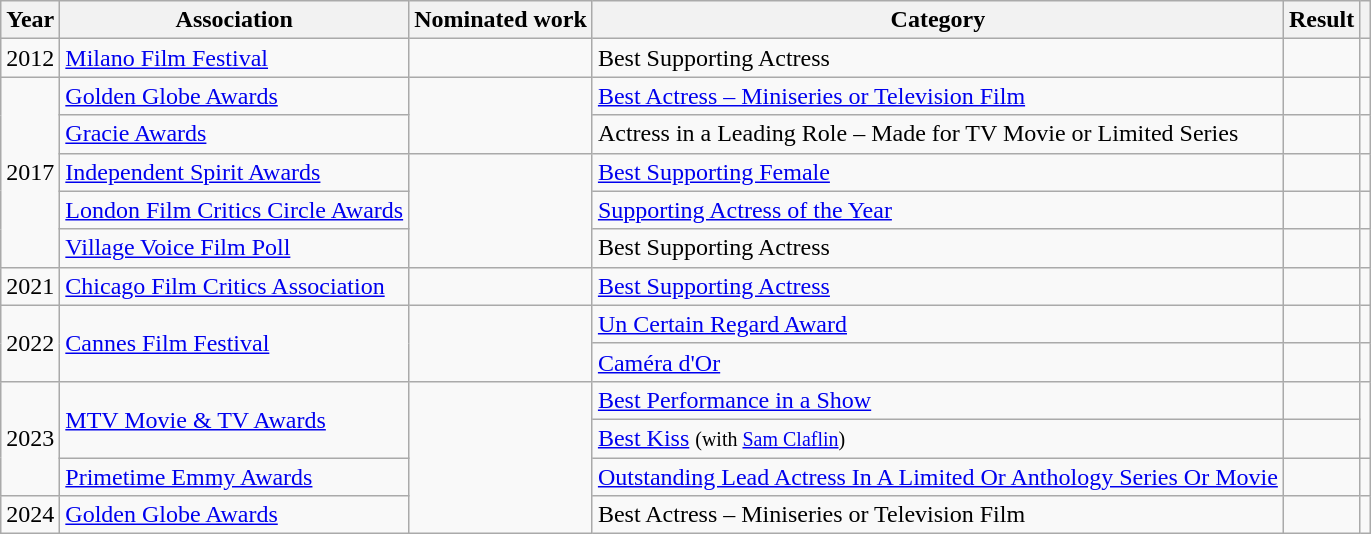<table class="wikitable">
<tr>
<th>Year</th>
<th>Association</th>
<th>Nominated work</th>
<th>Category</th>
<th>Result</th>
<th></th>
</tr>
<tr>
<td>2012</td>
<td><a href='#'>Milano Film Festival</a></td>
<td></td>
<td>Best Supporting Actress</td>
<td></td>
<td></td>
</tr>
<tr>
<td rowspan=5>2017</td>
<td><a href='#'>Golden Globe Awards</a></td>
<td rowspan="2"></td>
<td><a href='#'>Best Actress – Miniseries or Television Film</a></td>
<td></td>
<td></td>
</tr>
<tr>
<td><a href='#'>Gracie Awards</a></td>
<td>Actress in a Leading Role – Made for TV Movie or Limited Series</td>
<td></td>
<td></td>
</tr>
<tr>
<td><a href='#'>Independent Spirit Awards</a></td>
<td rowspan="3"></td>
<td><a href='#'>Best Supporting Female</a></td>
<td></td>
<td></td>
</tr>
<tr>
<td><a href='#'>London Film Critics Circle Awards</a></td>
<td><a href='#'>Supporting Actress of the Year</a></td>
<td></td>
<td></td>
</tr>
<tr>
<td><a href='#'>Village Voice Film Poll</a></td>
<td>Best Supporting Actress</td>
<td></td>
<td></td>
</tr>
<tr>
<td>2021</td>
<td><a href='#'>Chicago Film Critics Association</a></td>
<td></td>
<td><a href='#'>Best Supporting Actress</a></td>
<td></td>
<td></td>
</tr>
<tr>
<td rowspan="2">2022</td>
<td rowspan="2"><a href='#'>Cannes Film Festival</a></td>
<td rowspan="2"></td>
<td><a href='#'>Un Certain Regard Award</a></td>
<td></td>
<td></td>
</tr>
<tr>
<td><a href='#'>Caméra d'Or</a></td>
<td></td>
<td></td>
</tr>
<tr>
<td rowspan="3">2023</td>
<td rowspan="2"><a href='#'>MTV Movie & TV Awards</a></td>
<td rowspan="4"></td>
<td><a href='#'>Best Performance in a Show</a></td>
<td></td>
<td rowspan=2></td>
</tr>
<tr>
<td><a href='#'>Best Kiss</a> <small>(with <a href='#'>Sam Claflin</a>)</small></td>
<td></td>
</tr>
<tr>
<td><a href='#'>Primetime Emmy Awards</a></td>
<td><a href='#'>Outstanding Lead Actress In A Limited Or Anthology Series Or Movie</a></td>
<td></td>
<td></td>
</tr>
<tr>
<td>2024</td>
<td><a href='#'>Golden Globe Awards</a></td>
<td>Best Actress – Miniseries or Television Film</td>
<td></td>
<td></td>
</tr>
</table>
